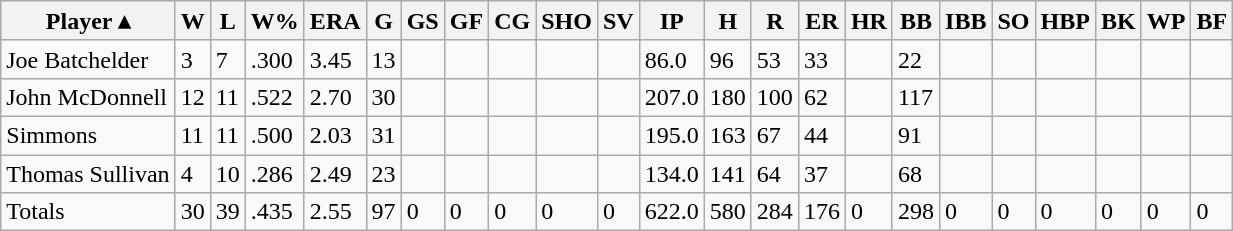<table class="wikitable sortable mw-collapsible mw-collapsed">
<tr>
<th>Player ▴</th>
<th>W</th>
<th>L</th>
<th>W%</th>
<th>ERA</th>
<th>G</th>
<th>GS</th>
<th>GF</th>
<th>CG</th>
<th>SHO</th>
<th>SV</th>
<th>IP</th>
<th>H</th>
<th>R</th>
<th>ER</th>
<th>HR</th>
<th>BB</th>
<th>IBB</th>
<th>SO</th>
<th>HBP</th>
<th>BK</th>
<th>WP</th>
<th>BF</th>
</tr>
<tr>
<td>Joe Batchelder</td>
<td>3</td>
<td>7</td>
<td>.300</td>
<td>3.45</td>
<td>13</td>
<td></td>
<td></td>
<td></td>
<td></td>
<td></td>
<td>86.0</td>
<td>96</td>
<td>53</td>
<td>33</td>
<td></td>
<td>22</td>
<td></td>
<td></td>
<td></td>
<td></td>
<td></td>
<td></td>
</tr>
<tr>
<td>John McDonnell</td>
<td>12</td>
<td>11</td>
<td>.522</td>
<td>2.70</td>
<td>30</td>
<td></td>
<td></td>
<td></td>
<td></td>
<td></td>
<td>207.0</td>
<td>180</td>
<td>100</td>
<td>62</td>
<td></td>
<td>117</td>
<td></td>
<td></td>
<td></td>
<td></td>
<td></td>
<td></td>
</tr>
<tr>
<td>Simmons</td>
<td>11</td>
<td>11</td>
<td>.500</td>
<td>2.03</td>
<td>31</td>
<td></td>
<td></td>
<td></td>
<td></td>
<td></td>
<td>195.0</td>
<td>163</td>
<td>67</td>
<td>44</td>
<td></td>
<td>91</td>
<td></td>
<td></td>
<td></td>
<td></td>
<td></td>
<td></td>
</tr>
<tr>
<td>Thomas Sullivan</td>
<td>4</td>
<td>10</td>
<td>.286</td>
<td>2.49</td>
<td>23</td>
<td></td>
<td></td>
<td></td>
<td></td>
<td></td>
<td>134.0</td>
<td>141</td>
<td>64</td>
<td>37</td>
<td></td>
<td>68</td>
<td></td>
<td></td>
<td></td>
<td></td>
<td></td>
<td></td>
</tr>
<tr>
<td>Totals</td>
<td>30</td>
<td>39</td>
<td>.435</td>
<td>2.55</td>
<td>97</td>
<td>0</td>
<td>0</td>
<td>0</td>
<td>0</td>
<td>0</td>
<td>622.0</td>
<td>580</td>
<td>284</td>
<td>176</td>
<td>0</td>
<td>298</td>
<td>0</td>
<td>0</td>
<td>0</td>
<td>0</td>
<td>0</td>
<td>0</td>
</tr>
</table>
